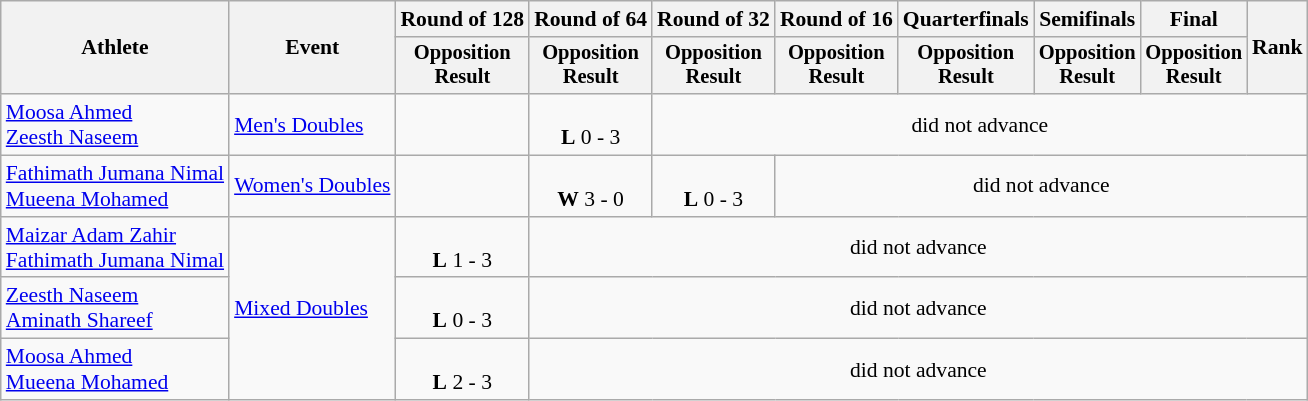<table class="wikitable" style="font-size:90%">
<tr>
<th rowspan=2>Athlete</th>
<th rowspan=2>Event</th>
<th>Round of 128</th>
<th>Round of 64</th>
<th>Round of 32</th>
<th>Round of 16</th>
<th>Quarterfinals</th>
<th>Semifinals</th>
<th>Final</th>
<th rowspan=2>Rank</th>
</tr>
<tr style="font-size:95%">
<th>Opposition<br>Result</th>
<th>Opposition<br>Result</th>
<th>Opposition<br>Result</th>
<th>Opposition<br>Result</th>
<th>Opposition<br>Result</th>
<th>Opposition<br>Result</th>
<th>Opposition<br>Result</th>
</tr>
<tr align=center>
<td align=left><a href='#'>Moosa Ahmed</a><br><a href='#'>Zeesth Naseem</a></td>
<td align=left><a href='#'>Men's Doubles</a></td>
<td></td>
<td><br><strong>L</strong> 0 - 3</td>
<td colspan=6>did not advance</td>
</tr>
<tr align=center>
<td align=left><a href='#'>Fathimath Jumana Nimal</a><br><a href='#'>Mueena Mohamed</a></td>
<td align=left><a href='#'>Women's Doubles</a></td>
<td></td>
<td><br><strong>W</strong> 3 - 0</td>
<td><br><strong>L</strong> 0 - 3</td>
<td colspan=5>did not advance</td>
</tr>
<tr align=center>
<td align=left><a href='#'>Maizar Adam Zahir</a><br><a href='#'>Fathimath Jumana Nimal</a></td>
<td align=left rowspan=3><a href='#'>Mixed Doubles</a></td>
<td><br><strong>L</strong> 1 - 3</td>
<td colspan=7>did not advance</td>
</tr>
<tr align=center>
<td align=left><a href='#'>Zeesth Naseem</a><br><a href='#'>Aminath Shareef</a></td>
<td><br><strong>L</strong> 0 - 3</td>
<td colspan=7>did not advance</td>
</tr>
<tr align=center>
<td align=left><a href='#'>Moosa Ahmed</a><br><a href='#'>Mueena Mohamed</a></td>
<td><br><strong>L</strong> 2 - 3</td>
<td colspan=7>did not advance</td>
</tr>
</table>
